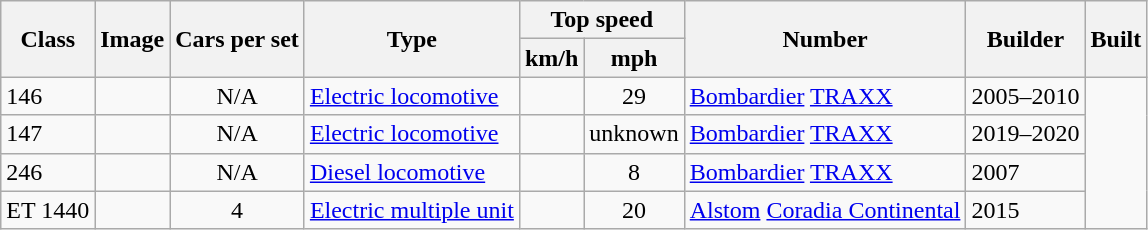<table class="wikitable">
<tr style="background:#f9f9f9;">
<th rowspan="2">Class</th>
<th rowspan="2">Image</th>
<th rowspan="2">Cars per set</th>
<th rowspan="2">Type</th>
<th colspan="2">Top speed</th>
<th rowspan="2">Number</th>
<th rowspan="2">Builder</th>
<th rowspan="2">Built</th>
</tr>
<tr style="background:#f9f9f9;">
<th>km/h</th>
<th>mph</th>
</tr>
<tr>
<td>146</td>
<td></td>
<td align=center>N/A</td>
<td><a href='#'>Electric locomotive</a></td>
<td></td>
<td align=center>29</td>
<td><a href='#'>Bombardier</a> <a href='#'>TRAXX</a></td>
<td>2005–2010</td>
</tr>
<tr>
<td>147</td>
<td></td>
<td align=center>N/A</td>
<td><a href='#'>Electric locomotive</a></td>
<td></td>
<td align=center>unknown</td>
<td><a href='#'>Bombardier</a> <a href='#'>TRAXX</a></td>
<td>2019–2020</td>
</tr>
<tr>
<td>246</td>
<td></td>
<td align=center>N/A</td>
<td><a href='#'>Diesel locomotive</a></td>
<td></td>
<td align=center>8</td>
<td><a href='#'>Bombardier</a> <a href='#'>TRAXX</a></td>
<td>2007</td>
</tr>
<tr>
<td>ET 1440</td>
<td></td>
<td align=center>4</td>
<td><a href='#'>Electric multiple unit</a></td>
<td></td>
<td align=center>20</td>
<td><a href='#'>Alstom</a> <a href='#'>Coradia Continental</a></td>
<td>2015</td>
</tr>
</table>
